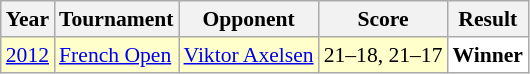<table class="sortable wikitable" style="font-size: 90%;">
<tr>
<th>Year</th>
<th>Tournament</th>
<th>Opponent</th>
<th>Score</th>
<th>Result</th>
</tr>
<tr style="background:#FFFFCC">
<td align="center"><a href='#'>2012</a></td>
<td align="left"><a href='#'>French Open</a></td>
<td align="left"> <a href='#'>Viktor Axelsen</a></td>
<td align="left">21–18, 21–17</td>
<td style="text-align:left; background:white"> <strong>Winner</strong></td>
</tr>
</table>
